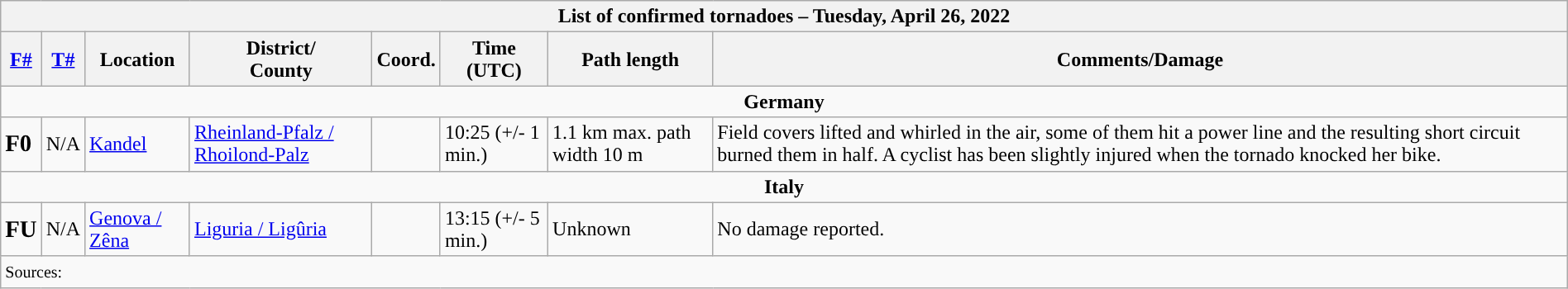<table class="wikitable collapsible" width="100%">
<tr>
<th colspan="8">List of confirmed tornadoes – Tuesday, April 26, 2022</th>
</tr>
<tr>
<th><a href='#'>F#</a></th>
<th><a href='#'>T#</a></th>
<th>Location</th>
<th>District/<br>County</th>
<th>Coord.</th>
<th>Time (UTC)</th>
<th>Path length</th>
<th>Comments/Damage</th>
</tr>
<tr>
<td colspan="8" align=center><strong>Germany</strong></td>
</tr>
<tr>
<td><big><strong>F0</strong></big></td>
<td>N/A</td>
<td><a href='#'>Kandel</a></td>
<td><a href='#'>Rheinland-Pfalz / Rhoilond-Palz</a></td>
<td></td>
<td>10:25 (+/- 1 min.)</td>
<td>1.1 km max. path width 10 m</td>
<td>Field covers lifted and whirled in the air, some of them hit a power line and the resulting short circuit burned them in half. A cyclist has been slightly injured when the tornado knocked her bike.</td>
</tr>
<tr>
<td colspan="8" align=center><strong>Italy</strong></td>
</tr>
<tr>
<td><big><strong>FU</strong></big></td>
<td>N/A</td>
<td><a href='#'>Genova / Zêna</a></td>
<td><a href='#'>Liguria / Ligûria</a></td>
<td></td>
<td>13:15 (+/- 5 min.)</td>
<td>Unknown</td>
<td>No damage reported.</td>
</tr>
<tr>
<td colspan="8"><small>Sources:  </small></td>
</tr>
</table>
